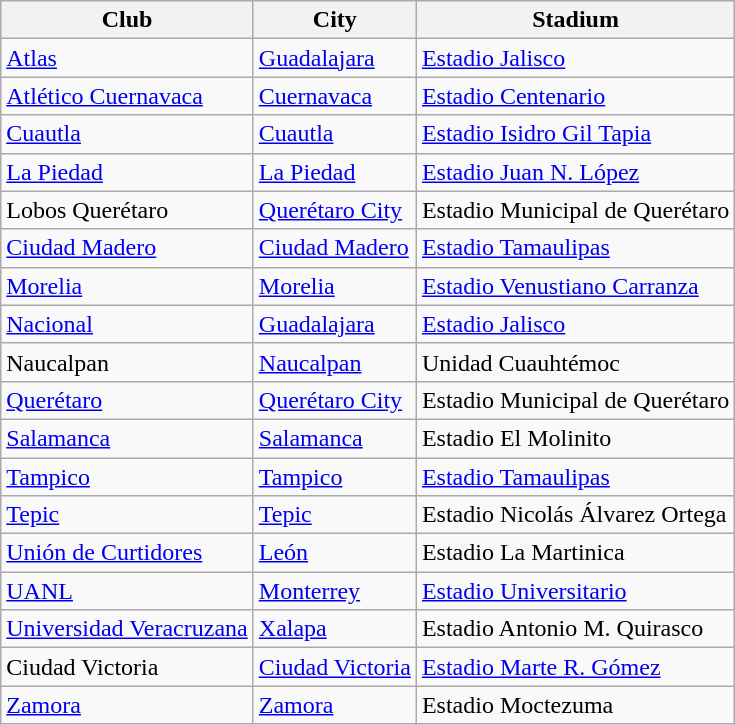<table class="wikitable sortable">
<tr>
<th>Club</th>
<th>City</th>
<th>Stadium</th>
</tr>
<tr>
<td><a href='#'>Atlas</a></td>
<td><a href='#'>Guadalajara</a></td>
<td><a href='#'>Estadio Jalisco</a></td>
</tr>
<tr>
<td><a href='#'>Atlético Cuernavaca</a></td>
<td><a href='#'>Cuernavaca</a></td>
<td><a href='#'>Estadio Centenario</a></td>
</tr>
<tr>
<td><a href='#'>Cuautla</a></td>
<td><a href='#'>Cuautla</a></td>
<td><a href='#'>Estadio Isidro Gil Tapia</a></td>
</tr>
<tr>
<td><a href='#'>La Piedad</a></td>
<td><a href='#'>La Piedad</a></td>
<td><a href='#'>Estadio Juan N. López</a></td>
</tr>
<tr>
<td>Lobos Querétaro</td>
<td><a href='#'>Querétaro City</a></td>
<td>Estadio Municipal de Querétaro</td>
</tr>
<tr>
<td><a href='#'>Ciudad Madero</a></td>
<td><a href='#'>Ciudad Madero</a></td>
<td><a href='#'>Estadio Tamaulipas</a></td>
</tr>
<tr>
<td><a href='#'>Morelia</a></td>
<td><a href='#'>Morelia</a></td>
<td><a href='#'>Estadio Venustiano Carranza</a></td>
</tr>
<tr>
<td><a href='#'>Nacional</a></td>
<td><a href='#'>Guadalajara</a></td>
<td><a href='#'>Estadio Jalisco</a></td>
</tr>
<tr>
<td>Naucalpan</td>
<td><a href='#'>Naucalpan</a></td>
<td>Unidad Cuauhtémoc</td>
</tr>
<tr>
<td><a href='#'>Querétaro</a></td>
<td><a href='#'>Querétaro City</a></td>
<td>Estadio Municipal de Querétaro</td>
</tr>
<tr>
<td><a href='#'>Salamanca</a></td>
<td><a href='#'>Salamanca</a></td>
<td>Estadio El Molinito</td>
</tr>
<tr>
<td><a href='#'>Tampico</a></td>
<td><a href='#'>Tampico</a></td>
<td><a href='#'>Estadio Tamaulipas</a></td>
</tr>
<tr>
<td><a href='#'>Tepic</a></td>
<td><a href='#'>Tepic</a></td>
<td>Estadio Nicolás Álvarez Ortega</td>
</tr>
<tr>
<td><a href='#'>Unión de Curtidores</a></td>
<td><a href='#'>León</a></td>
<td>Estadio La Martinica</td>
</tr>
<tr>
<td><a href='#'>UANL</a></td>
<td><a href='#'>Monterrey</a></td>
<td><a href='#'>Estadio Universitario</a></td>
</tr>
<tr>
<td><a href='#'>Universidad Veracruzana</a></td>
<td><a href='#'>Xalapa</a></td>
<td>Estadio Antonio M. Quirasco</td>
</tr>
<tr>
<td>Ciudad Victoria</td>
<td><a href='#'>Ciudad Victoria</a></td>
<td><a href='#'>Estadio Marte R. Gómez</a></td>
</tr>
<tr>
<td><a href='#'>Zamora</a></td>
<td><a href='#'>Zamora</a></td>
<td>Estadio Moctezuma</td>
</tr>
</table>
